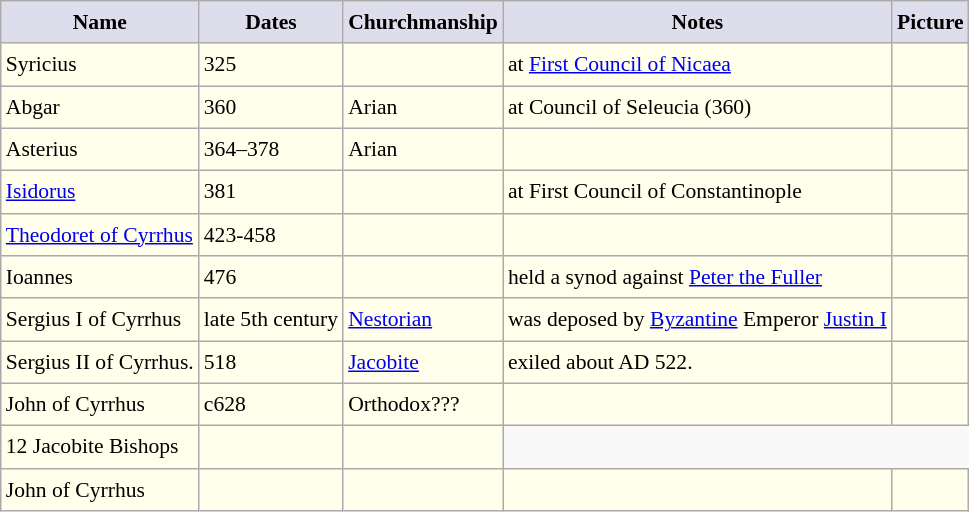<table class="sortable wikitable" style="font-size:90%; border:0; text-align:left; line-height:150%;">
<tr align=left>
<th style="background:#ddddec">Name</th>
<th style="background:#ddddec">Dates</th>
<th style="background:#ddddec">Churchmanship</th>
<th style="background:#ddddec">Notes</th>
<th style="background:#ddddec">Picture</th>
</tr>
<tr style="vertical-align:top; background:#ffffec;">
<td>Syricius</td>
<td>325</td>
<td></td>
<td>at <a href='#'>First Council of Nicaea</a></td>
<td></td>
</tr>
<tr style="vertical-align:top; background:#ffffec;">
<td>Abgar</td>
<td>360</td>
<td>Arian</td>
<td>at Council of Seleucia (360)</td>
<td></td>
</tr>
<tr style="vertical-align:top; background:#ffffec;">
<td>Asterius</td>
<td>364–378</td>
<td>Arian</td>
<td></td>
<td></td>
</tr>
<tr style="vertical-align:top; background:#ffffec;">
<td><a href='#'>Isidorus</a></td>
<td>381</td>
<td></td>
<td>at First Council of Constantinople</td>
<td></td>
</tr>
<tr style="vertical-align:top; background:#ffffec;">
<td><a href='#'>Theodoret of Cyrrhus</a></td>
<td>423-458</td>
<td></td>
<td></td>
<td></td>
</tr>
<tr style="vertical-align:top; background:#ffffec;">
<td>Ioannes</td>
<td>476</td>
<td></td>
<td>held a synod against <a href='#'>Peter the Fuller</a></td>
<td></td>
</tr>
<tr style="vertical-align:top; background:#ffffec;">
<td>Sergius I of Cyrrhus</td>
<td>late 5th century</td>
<td><a href='#'>Nestorian</a></td>
<td>was deposed by <a href='#'>Byzantine</a> Emperor <a href='#'>Justin I</a></td>
<td></td>
</tr>
<tr style="vertical-align:top; background:#ffffec;">
<td>Sergius II of Cyrrhus.</td>
<td>518</td>
<td><a href='#'>Jacobite</a></td>
<td>exiled about AD 522.</td>
<td></td>
</tr>
<tr style="vertical-align:top; background:#ffffec;">
<td>John of Cyrrhus</td>
<td>c628</td>
<td>Orthodox???</td>
<td></td>
<td></td>
</tr>
<tr style="vertical-align:top; background:#ffffec;">
<td>12 Jacobite Bishops</td>
<td></td>
<td></td>
</tr>
<tr style="vertical-align:top; background:#ffffec;">
<td>John of Cyrrhus</td>
<td></td>
<td></td>
<td></td>
<td></td>
</tr>
</table>
